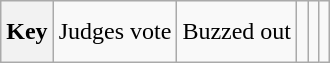<table class="wikitable" style="height:2.6em">
<tr>
<th>Key</th>
<td> Judges vote</td>
<td> Buzzed out</td>
<td></td>
<td></td>
<td></td>
</tr>
</table>
